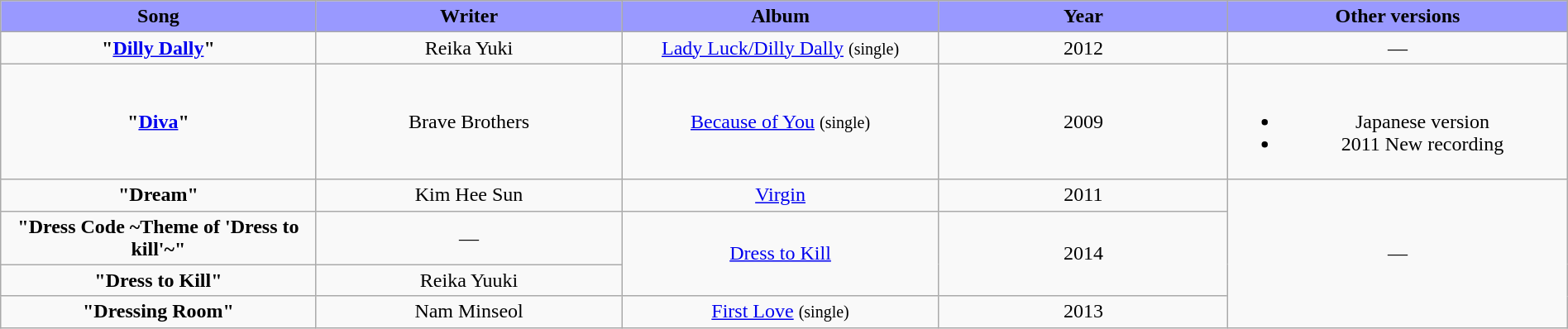<table class="wikitable" style="margin:0.5em auto; clear:both; text-align:center; width:100%">
<tr>
<th width="500" style="background: #99F;">Song</th>
<th width="500" style="background: #99F;">Writer</th>
<th width="500" style="background: #99F;">Album</th>
<th width="500" style="background: #99F;">Year</th>
<th width="500" style="background: #99F;">Other versions</th>
</tr>
<tr>
<td><strong>"<a href='#'>Dilly Dally</a>"</strong></td>
<td>Reika Yuki</td>
<td><a href='#'>Lady Luck/Dilly Dally</a> <small>(single)</small></td>
<td>2012</td>
<td>—</td>
</tr>
<tr>
<td><strong>"<a href='#'>Diva</a>"</strong></td>
<td>Brave Brothers</td>
<td><a href='#'>Because of You</a> <small>(single)</small></td>
<td>2009</td>
<td><br><ul><li>Japanese version</li><li>2011 New recording</li></ul></td>
</tr>
<tr>
<td><strong>"Dream"</strong></td>
<td>Kim Hee Sun</td>
<td><a href='#'>Virgin</a></td>
<td>2011</td>
<td rowspan="4">—</td>
</tr>
<tr>
<td><strong>"Dress Code ~Theme of 'Dress to kill'~"</strong></td>
<td>—</td>
<td rowspan="2"><a href='#'>Dress to Kill</a></td>
<td rowspan="2">2014</td>
</tr>
<tr>
<td><strong>"Dress to Kill"</strong></td>
<td>Reika Yuuki</td>
</tr>
<tr>
<td><strong>"Dressing Room"</strong></td>
<td>Nam Minseol</td>
<td><a href='#'>First Love</a> <small>(single)</small></td>
<td>2013</td>
</tr>
</table>
